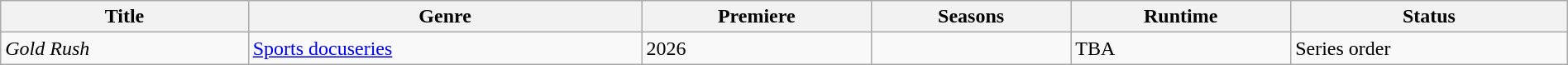<table class="wikitable sortable" style="width:100%;">
<tr>
<th>Title</th>
<th>Genre</th>
<th>Premiere</th>
<th>Seasons</th>
<th>Runtime</th>
<th>Status</th>
</tr>
<tr>
<td><em>Gold Rush</em></td>
<td><a href='#'>Sports docuseries</a></td>
<td>2026</td>
<td></td>
<td>TBA</td>
<td>Series order</td>
</tr>
</table>
